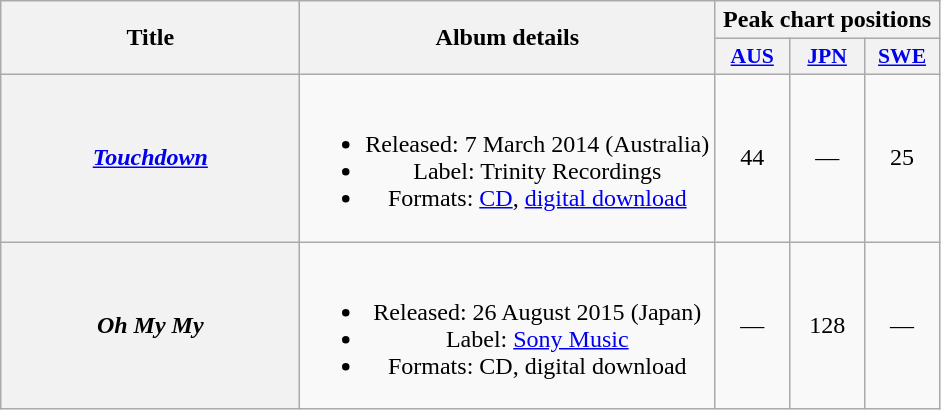<table class="wikitable plainrowheaders" style="text-align:center;">
<tr>
<th scope="col" rowspan="2" style="width:12em;">Title</th>
<th scope="col" rowspan="2">Album details</th>
<th scope="col" colspan="3">Peak chart positions</th>
</tr>
<tr>
<th scope="col" style="width:3em;font-size:90%;"><a href='#'>AUS</a><br></th>
<th scope="col" style="width:3em;font-size:90%;"><a href='#'>JPN</a><br></th>
<th scope="col" style="width:3em;font-size:90%;"><a href='#'>SWE</a><br></th>
</tr>
<tr>
<th scope="row"><em><a href='#'>Touchdown</a></em></th>
<td><br><ul><li>Released: 7 March 2014 <span>(Australia)</span></li><li>Label: Trinity Recordings</li><li>Formats: <a href='#'>CD</a>, <a href='#'>digital download</a></li></ul></td>
<td>44</td>
<td>—</td>
<td>25</td>
</tr>
<tr>
<th scope="row"><em>Oh My My</em></th>
<td><br><ul><li>Released: 26 August 2015 <span>(Japan)</span></li><li>Label: <a href='#'>Sony Music</a></li><li>Formats: CD, digital download</li></ul></td>
<td>—</td>
<td>128</td>
<td>—</td>
</tr>
</table>
